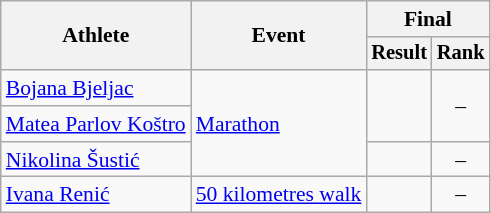<table class=wikitable style=font-size:90%>
<tr>
<th rowspan=2>Athlete</th>
<th rowspan=2>Event</th>
<th colspan=2>Final</th>
</tr>
<tr style=font-size:95%>
<th>Result</th>
<th>Rank</th>
</tr>
<tr align=center>
<td align=left><a href='#'>Bojana Bjeljac</a></td>
<td align=left rowspan=3><a href='#'>Marathon</a></td>
<td rowspan=2></td>
<td rowspan=2>–</td>
</tr>
<tr align=center>
<td align=left><a href='#'>Matea Parlov Koštro</a></td>
</tr>
<tr align=center>
<td align=left><a href='#'>Nikolina Šustić</a></td>
<td></td>
<td>–</td>
</tr>
<tr align=center>
<td align=left><a href='#'>Ivana Renić</a></td>
<td align=left><a href='#'>50 kilometres walk</a></td>
<td></td>
<td>–</td>
</tr>
</table>
